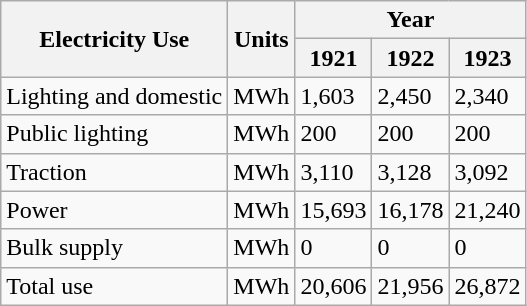<table class="wikitable">
<tr>
<th rowspan="2">Electricity  Use</th>
<th rowspan="2">Units</th>
<th colspan="3">Year</th>
</tr>
<tr>
<th>1921</th>
<th>1922</th>
<th>1923</th>
</tr>
<tr>
<td>Lighting  and domestic</td>
<td>MWh</td>
<td>1,603</td>
<td>2,450</td>
<td>2,340</td>
</tr>
<tr>
<td>Public  lighting</td>
<td>MWh</td>
<td>200</td>
<td>200</td>
<td>200</td>
</tr>
<tr>
<td>Traction</td>
<td>MWh</td>
<td>3,110</td>
<td>3,128</td>
<td>3,092</td>
</tr>
<tr>
<td>Power</td>
<td>MWh</td>
<td>15,693</td>
<td>16,178</td>
<td>21,240</td>
</tr>
<tr>
<td>Bulk  supply</td>
<td>MWh</td>
<td>0</td>
<td>0</td>
<td>0</td>
</tr>
<tr>
<td>Total  use</td>
<td>MWh</td>
<td>20,606</td>
<td>21,956</td>
<td>26,872</td>
</tr>
</table>
